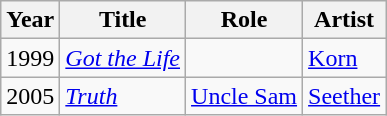<table class="wikitable plainrowheaders sortable">
<tr>
<th scope=col>Year</th>
<th scope=col>Title</th>
<th scope=col>Role</th>
<th scope=col>Artist</th>
</tr>
<tr>
<td>1999</td>
<td><em><a href='#'>Got the Life</a></em></td>
<td></td>
<td><a href='#'>Korn</a></td>
</tr>
<tr>
<td>2005</td>
<td><em><a href='#'>Truth</a></em></td>
<td><a href='#'>Uncle Sam</a></td>
<td><a href='#'>Seether</a></td>
</tr>
</table>
